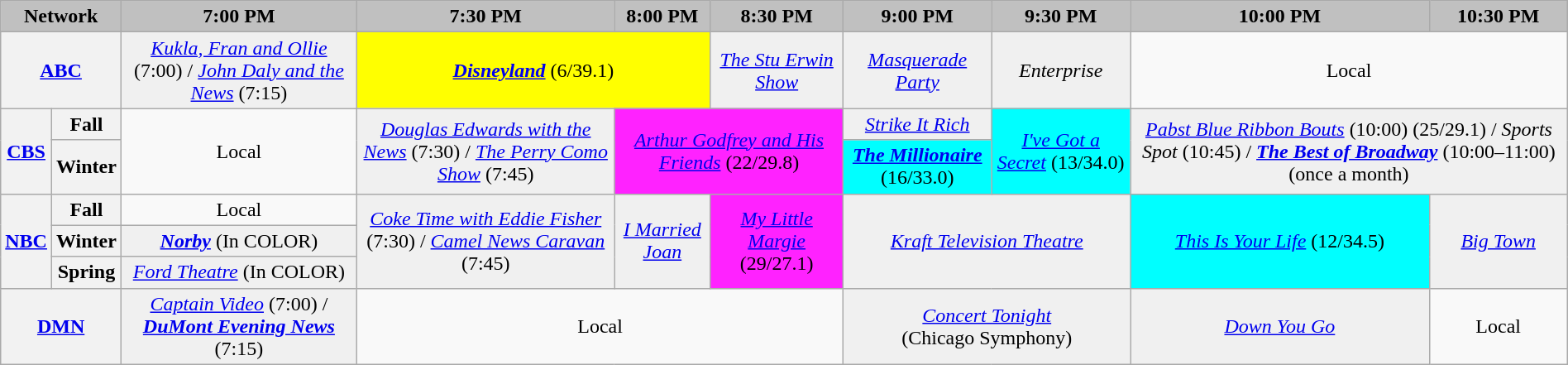<table class="wikitable" style="width:100%;margin-right:0;text-align:center">
<tr>
<th colspan="2" style="background-color:#C0C0C0;text-align:center">Network</th>
<th style="background-color:#C0C0C0;text-align:center">7:00 PM</th>
<th style="background-color:#C0C0C0;text-align:center">7:30 PM</th>
<th style="background-color:#C0C0C0;text-align:center">8:00 PM</th>
<th style="background-color:#C0C0C0;text-align:center">8:30 PM</th>
<th style="background-color:#C0C0C0;text-align:center">9:00 PM</th>
<th style="background-color:#C0C0C0;text-align:center">9:30 PM</th>
<th style="background-color:#C0C0C0;text-align:center">10:00 PM</th>
<th style="background-color:#C0C0C0;text-align:center">10:30 PM</th>
</tr>
<tr>
<th colspan="2"><a href='#'>ABC</a></th>
<td style="background:#F0F0F0;"><em><a href='#'>Kukla, Fran and Ollie</a></em> (7:00) / <em><a href='#'>John Daly and the News</a></em> (7:15)</td>
<td colspan="2" style="background:#FFFF00;"><strong><em><a href='#'>Disneyland</a></em></strong> (6/39.1)</td>
<td style="background:#F0F0F0;"><em><a href='#'>The Stu Erwin Show</a></em></td>
<td style="background:#F0F0F0;"><em><a href='#'>Masquerade Party</a></em></td>
<td style="background:#F0F0F0;"><em>Enterprise</em></td>
<td colspan="2">Local</td>
</tr>
<tr>
<th rowspan="2"><a href='#'>CBS</a></th>
<th>Fall</th>
<td rowspan="2">Local</td>
<td style="background:#F0F0F0;" rowspan="2"><em><a href='#'>Douglas Edwards with the News</a></em> (7:30) / <em><a href='#'>The Perry Como Show</a></em> (7:45)</td>
<td style="background:#FF22FF;" colspan="2" rowspan="2"><em><a href='#'>Arthur Godfrey and His Friends</a></em> (22/29.8)</td>
<td style="background:#F0F0F0;"><em><a href='#'>Strike It Rich</a></em></td>
<td style="background:#00FFFF;" rowspan="2"><em><a href='#'>I've Got a Secret</a></em> (13/34.0)</td>
<td colspan="2" style="background:#F0F0F0;" rowspan="2"><span><em><a href='#'>Pabst Blue Ribbon Bouts</a></em> (10:00)  (25/29.1)</span> / <em>Sports Spot</em> (10:45) / <strong><em><a href='#'>The Best of Broadway</a></em></strong> (10:00–11:00) (once a month)</td>
</tr>
<tr>
<th>Winter</th>
<td style="background:#00FFFF;"><strong><em><a href='#'>The Millionaire</a></em></strong> (16/33.0)</td>
</tr>
<tr>
<th rowspan="3"><a href='#'>NBC</a></th>
<th>Fall</th>
<td>Local</td>
<td style="background:#F0F0F0;" rowspan="3"><em><a href='#'>Coke Time with Eddie Fisher</a></em> (7:30) / <em><a href='#'>Camel News Caravan</a></em> (7:45)</td>
<td style="background:#F0F0F0;" rowspan="3"><em><a href='#'>I Married Joan</a></em></td>
<td style="background:#FF22FF;" rowspan="3"><em><a href='#'>My Little Margie</a></em> (29/27.1)</td>
<td colspan="2" style="background:#F0F0F0;" rowspan="3"><em><a href='#'>Kraft Television Theatre</a></em></td>
<td style="background:#00FFFF;" rowspan="3"><em><a href='#'>This Is Your Life</a></em> (12/34.5)</td>
<td style="background:#F0F0F0;" rowspan="3"><em><a href='#'>Big Town</a></em></td>
</tr>
<tr>
<th>Winter</th>
<td style="background:#F0F0F0;"><strong><em><a href='#'>Norby</a></em></strong> (In <span>C</span><span>O</span><span>L</span><span>O</span><span>R</span>)</td>
</tr>
<tr>
<th>Spring</th>
<td style="background:#F0F0F0;"><em><a href='#'>Ford Theatre</a></em> (In <span>C</span><span>O</span><span>L</span><span>O</span><span>R</span>) </td>
</tr>
<tr>
<th colspan="2"><a href='#'>DMN</a></th>
<td style="background:#F0F0F0;"><em><a href='#'>Captain Video</a></em> (7:00) / <strong><em><a href='#'>DuMont Evening News</a></em></strong> (7:15)</td>
<td colspan="3">Local</td>
<td colspan="2" style="background:#F0F0F0;"><em><a href='#'>Concert Tonight</a></em><br> (Chicago Symphony)</td>
<td style="background:#F0F0F0;"><em><a href='#'>Down You Go</a></em></td>
<td>Local</td>
</tr>
</table>
